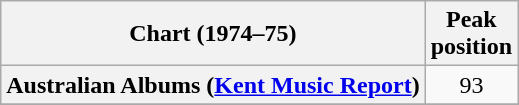<table class="wikitable plainrowheaders sortable" style="text-align:center;" border="1">
<tr>
<th scope="col">Chart (1974–75)</th>
<th scope="col">Peak<br>position</th>
</tr>
<tr>
<th scope="row">Australian Albums (<a href='#'>Kent Music Report</a>)</th>
<td>93</td>
</tr>
<tr>
</tr>
<tr>
</tr>
</table>
